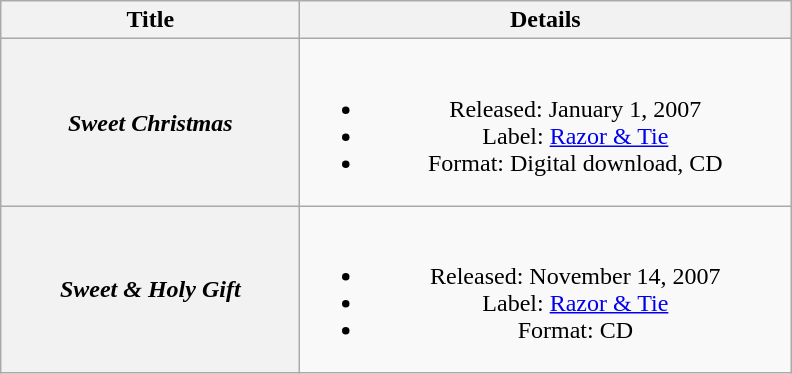<table class="wikitable plainrowheaders" style="text-align:center;">
<tr>
<th style="width:12em;">Title</th>
<th style="width:20em;">Details</th>
</tr>
<tr>
<th scope="row"><em>Sweet Christmas</em></th>
<td><br><ul><li>Released: January 1, 2007</li><li>Label: <a href='#'>Razor & Tie</a></li><li>Format: Digital download, CD</li></ul></td>
</tr>
<tr>
<th scope="row"><em>Sweet & Holy Gift</em></th>
<td><br><ul><li>Released: November 14, 2007</li><li>Label: <a href='#'>Razor & Tie</a></li><li>Format: CD</li></ul></td>
</tr>
</table>
